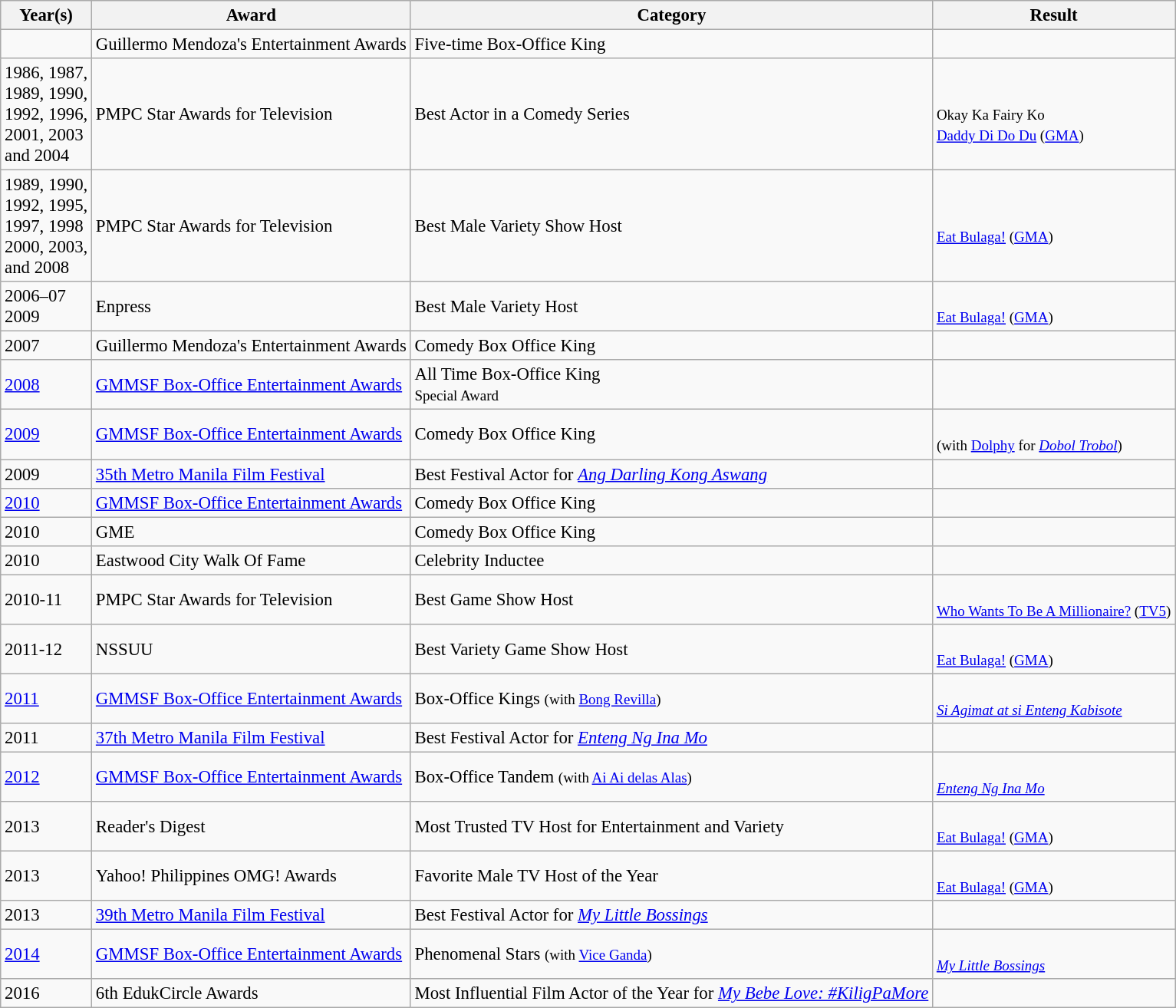<table class="wikitable" style="font-size: 95%;">
<tr>
<th>Year(s)</th>
<th>Award</th>
<th>Category</th>
<th>Result</th>
</tr>
<tr>
<td></td>
<td align=center>Guillermo Mendoza's Entertainment Awards</td>
<td>Five-time Box-Office King</td>
<td></td>
</tr>
<tr>
<td>1986, 1987,<br>1989, 1990,<br>1992, 1996,<br>2001, 2003<br>and 2004</td>
<td>PMPC Star Awards for Television</td>
<td>Best Actor in a Comedy Series</td>
<td><br><small>Okay Ka Fairy Ko<br><a href='#'>Daddy Di Do Du</a> (<a href='#'>GMA</a>)</small></td>
</tr>
<tr>
<td>1989, 1990,<br>1992, 1995,<br>1997, 1998<br>2000, 2003,<br>and 2008</td>
<td>PMPC Star Awards for Television</td>
<td>Best Male Variety Show Host</td>
<td><br><small><a href='#'>Eat Bulaga!</a> (<a href='#'>GMA</a>)</small></td>
</tr>
<tr>
<td>2006–07<br>2009</td>
<td>Enpress</td>
<td>Best Male Variety Host</td>
<td><br><small><a href='#'>Eat Bulaga!</a> (<a href='#'>GMA</a>)</small></td>
</tr>
<tr>
<td>2007</td>
<td>Guillermo Mendoza's Entertainment Awards</td>
<td>Comedy Box Office King</td>
<td><br></td>
</tr>
<tr>
<td><a href='#'>2008</a></td>
<td><a href='#'>GMMSF Box-Office Entertainment Awards</a></td>
<td>All Time Box-Office King<br> <small>Special Award</small></td>
<td></td>
</tr>
<tr>
<td><a href='#'>2009</a></td>
<td><a href='#'>GMMSF Box-Office Entertainment Awards</a></td>
<td>Comedy Box Office King</td>
<td><br><small>(with <a href='#'>Dolphy</a> for <em><a href='#'>Dobol Trobol</a></em>)</small></td>
</tr>
<tr>
<td>2009</td>
<td><a href='#'>35th Metro Manila Film Festival</a></td>
<td>Best Festival Actor for <em><a href='#'>Ang Darling Kong Aswang</a></em></td>
<td></td>
</tr>
<tr>
<td><a href='#'>2010</a></td>
<td><a href='#'>GMMSF Box-Office Entertainment Awards</a></td>
<td>Comedy Box Office King</td>
<td></td>
</tr>
<tr>
<td>2010</td>
<td>GME</td>
<td>Comedy Box Office King</td>
<td></td>
</tr>
<tr>
<td>2010</td>
<td>Eastwood City Walk Of Fame</td>
<td>Celebrity Inductee</td>
<td></td>
</tr>
<tr>
<td>2010-11</td>
<td>PMPC Star Awards for Television</td>
<td>Best Game Show Host</td>
<td><br><small><a href='#'>Who Wants To Be A Millionaire?</a> (<a href='#'>TV5</a>)</small></td>
</tr>
<tr>
<td>2011-12</td>
<td>NSSUU</td>
<td>Best Variety Game Show Host</td>
<td><br><small><a href='#'>Eat Bulaga!</a> (<a href='#'>GMA</a>)</small></td>
</tr>
<tr>
<td><a href='#'>2011</a></td>
<td><a href='#'>GMMSF Box-Office Entertainment Awards</a></td>
<td>Box-Office Kings <small>(with <a href='#'>Bong Revilla</a>)</small></td>
<td><br><small><em><a href='#'>Si Agimat at si Enteng Kabisote</a></em></small></td>
</tr>
<tr>
<td>2011</td>
<td><a href='#'>37th Metro Manila Film Festival</a></td>
<td>Best Festival Actor for <em><a href='#'>Enteng Ng Ina Mo</a></em></td>
<td></td>
</tr>
<tr>
<td><a href='#'>2012</a></td>
<td><a href='#'>GMMSF Box-Office Entertainment Awards</a></td>
<td>Box-Office Tandem <small>(with <a href='#'>Ai Ai delas Alas</a>)</small></td>
<td><br><small><em><a href='#'>Enteng Ng Ina Mo</a></em></small></td>
</tr>
<tr>
<td>2013</td>
<td>Reader's Digest</td>
<td>Most Trusted TV Host for Entertainment and Variety</td>
<td><br><small><a href='#'>Eat Bulaga!</a> (<a href='#'>GMA</a>)</small></td>
</tr>
<tr>
<td>2013</td>
<td>Yahoo! Philippines OMG! Awards</td>
<td>Favorite Male TV Host of the Year</td>
<td><br><small><a href='#'>Eat Bulaga!</a> (<a href='#'>GMA</a>)</small></td>
</tr>
<tr>
<td>2013</td>
<td><a href='#'>39th Metro Manila Film Festival</a></td>
<td>Best Festival Actor for <em><a href='#'>My Little Bossings</a></em></td>
<td></td>
</tr>
<tr>
<td><a href='#'>2014</a></td>
<td><a href='#'>GMMSF Box-Office Entertainment Awards</a></td>
<td>Phenomenal Stars <small>(with <a href='#'>Vice Ganda</a>)</small></td>
<td><br><small><em><a href='#'>My Little Bossings</a></em></small></td>
</tr>
<tr>
<td>2016</td>
<td>6th EdukCircle Awards</td>
<td>Most Influential Film Actor of the Year for <em><a href='#'>My Bebe Love: #KiligPaMore</a></em></td>
<td></td>
</tr>
</table>
